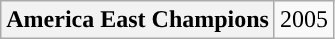<table class="wikitable">
<tr>
<th>America East Champions</th>
<td>2005</td>
</tr>
</table>
